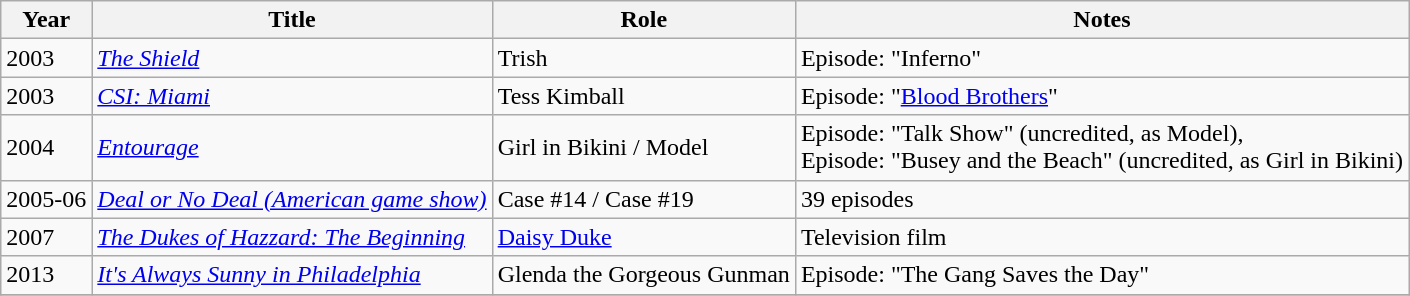<table class="wikitable sortable">
<tr>
<th>Year</th>
<th>Title</th>
<th>Role</th>
<th class="unsortable">Notes</th>
</tr>
<tr>
<td>2003</td>
<td><em><a href='#'>The Shield</a></em></td>
<td>Trish</td>
<td>Episode: "Inferno"</td>
</tr>
<tr>
<td>2003</td>
<td><em><a href='#'>CSI: Miami</a></em></td>
<td>Tess Kimball</td>
<td>Episode: "<a href='#'>Blood Brothers</a>"</td>
</tr>
<tr>
<td>2004</td>
<td><em><a href='#'>Entourage</a></em></td>
<td>Girl in Bikini / Model</td>
<td>Episode: "Talk Show" (uncredited, as Model),<br>Episode: "Busey and the Beach" (uncredited, as Girl in Bikini)</td>
</tr>
<tr>
<td>2005-06</td>
<td><em><a href='#'>Deal or No Deal (American game show)</a></em></td>
<td>Case #14 / Case #19</td>
<td>39 episodes</td>
</tr>
<tr>
<td>2007</td>
<td><em><a href='#'>The Dukes of Hazzard: The Beginning</a></em></td>
<td><a href='#'>Daisy Duke</a></td>
<td>Television film</td>
</tr>
<tr>
<td>2013</td>
<td><em><a href='#'>It's Always Sunny in Philadelphia</a></em></td>
<td>Glenda the Gorgeous Gunman</td>
<td>Episode: "The Gang Saves the Day"</td>
</tr>
<tr>
</tr>
</table>
